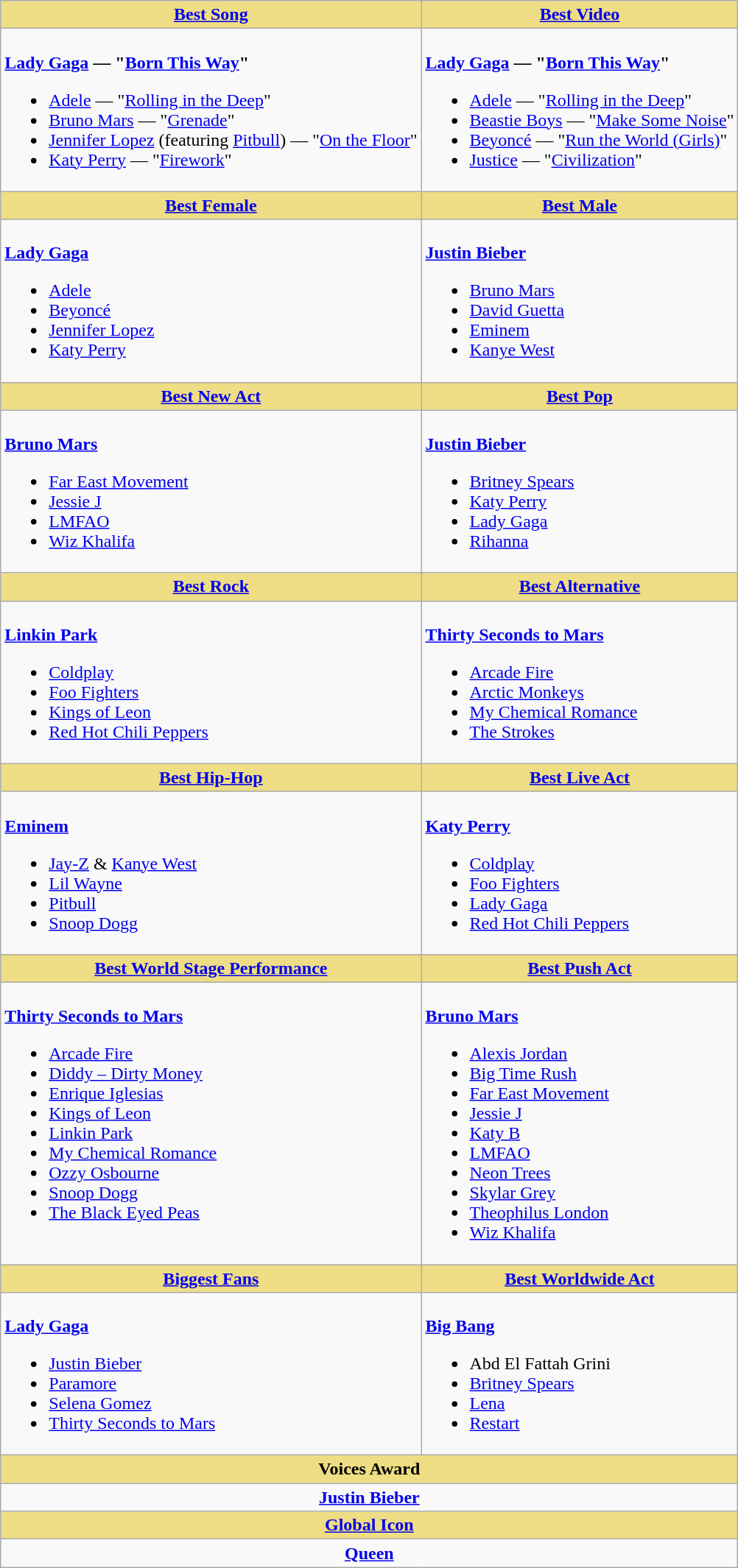<table class=wikitable style="width=100%">
<tr>
<th style="background:#EEDD85; width=50%"><a href='#'>Best Song</a></th>
<th style="background:#EEDD85; width=50%"><a href='#'>Best Video</a></th>
</tr>
<tr>
<td valign="top"><br><strong><a href='#'>Lady Gaga</a> — "<a href='#'>Born This Way</a>"</strong><ul><li><a href='#'>Adele</a> — "<a href='#'>Rolling in the Deep</a>"</li><li><a href='#'>Bruno Mars</a> — "<a href='#'>Grenade</a>"</li><li><a href='#'>Jennifer Lopez</a> (featuring <a href='#'>Pitbull</a>) — "<a href='#'>On the Floor</a>"</li><li><a href='#'>Katy Perry</a> — "<a href='#'>Firework</a>"</li></ul></td>
<td valign="top"><br><strong><a href='#'>Lady Gaga</a> — "<a href='#'>Born This Way</a>"</strong><ul><li><a href='#'>Adele</a> — "<a href='#'>Rolling in the Deep</a>"</li><li><a href='#'>Beastie Boys</a> — "<a href='#'>Make Some Noise</a>"</li><li><a href='#'>Beyoncé</a> — "<a href='#'>Run the World (Girls)</a>"</li><li><a href='#'>Justice</a> — "<a href='#'>Civilization</a>"</li></ul></td>
</tr>
<tr>
<th style="background:#EEDD85; width=50%"><a href='#'>Best Female</a></th>
<th style="background:#EEDD85; width=50%"><a href='#'>Best Male</a></th>
</tr>
<tr>
<td valign="top"><br><strong><a href='#'>Lady Gaga</a></strong><ul><li><a href='#'>Adele</a></li><li><a href='#'>Beyoncé</a></li><li><a href='#'>Jennifer Lopez</a></li><li><a href='#'>Katy Perry</a></li></ul></td>
<td valign="top"><br><strong><a href='#'>Justin Bieber</a></strong><ul><li><a href='#'>Bruno Mars</a></li><li><a href='#'>David Guetta</a></li><li><a href='#'>Eminem</a></li><li><a href='#'>Kanye West</a></li></ul></td>
</tr>
<tr>
<th style="background:#EEDD85; width=50%"><a href='#'>Best New Act</a></th>
<th style="background:#EEDD85; width=50%"><a href='#'>Best Pop</a></th>
</tr>
<tr>
<td valign="top"><br><strong><a href='#'>Bruno Mars</a></strong><ul><li><a href='#'>Far East Movement</a></li><li><a href='#'>Jessie J</a></li><li><a href='#'>LMFAO</a></li><li><a href='#'>Wiz Khalifa</a></li></ul></td>
<td valign="top"><br><strong><a href='#'>Justin Bieber</a></strong><ul><li><a href='#'>Britney Spears</a></li><li><a href='#'>Katy Perry</a></li><li><a href='#'>Lady Gaga</a></li><li><a href='#'>Rihanna</a></li></ul></td>
</tr>
<tr>
<th style="background:#EEDD85; width=50%"><a href='#'>Best Rock</a></th>
<th style="background:#EEDD85; width=50%"><a href='#'>Best Alternative</a></th>
</tr>
<tr>
<td valign="top"><br><strong><a href='#'>Linkin Park</a></strong><ul><li><a href='#'>Coldplay</a></li><li><a href='#'>Foo Fighters</a></li><li><a href='#'>Kings of Leon</a></li><li><a href='#'>Red Hot Chili Peppers</a></li></ul></td>
<td valign="top"><br><strong><a href='#'>Thirty Seconds to Mars</a></strong><ul><li><a href='#'>Arcade Fire</a></li><li><a href='#'>Arctic Monkeys</a></li><li><a href='#'>My Chemical Romance</a></li><li><a href='#'>The Strokes</a></li></ul></td>
</tr>
<tr>
<th style="background:#EEDD85; width=50%"><a href='#'>Best Hip-Hop</a></th>
<th style="background:#EEDD85; width=50%"><a href='#'>Best Live Act</a></th>
</tr>
<tr>
<td valign="top"><br><strong><a href='#'>Eminem</a></strong><ul><li><a href='#'>Jay-Z</a> & <a href='#'>Kanye West</a></li><li><a href='#'>Lil Wayne</a></li><li><a href='#'>Pitbull</a></li><li><a href='#'>Snoop Dogg</a></li></ul></td>
<td valign="top"><br><strong><a href='#'>Katy Perry</a></strong><ul><li><a href='#'>Coldplay</a></li><li><a href='#'>Foo Fighters</a></li><li><a href='#'>Lady Gaga</a></li><li><a href='#'>Red Hot Chili Peppers</a></li></ul></td>
</tr>
<tr>
<th style="background:#EEDD85; width=50%"><a href='#'>Best World Stage Performance</a></th>
<th style="background:#EEDD85; width=50%"><a href='#'>Best Push Act</a></th>
</tr>
<tr>
<td valign="top"><br><strong><a href='#'>Thirty Seconds to Mars</a></strong><ul><li><a href='#'>Arcade Fire</a></li><li><a href='#'>Diddy – Dirty Money</a></li><li><a href='#'>Enrique Iglesias</a></li><li><a href='#'>Kings of Leon</a></li><li><a href='#'>Linkin Park</a></li><li><a href='#'>My Chemical Romance</a></li><li><a href='#'>Ozzy Osbourne</a></li><li><a href='#'>Snoop Dogg</a></li><li><a href='#'>The Black Eyed Peas</a></li></ul></td>
<td valign="top"><br><strong><a href='#'>Bruno Mars</a></strong><ul><li><a href='#'>Alexis Jordan</a></li><li><a href='#'>Big Time Rush</a></li><li><a href='#'>Far East Movement</a></li><li><a href='#'>Jessie J</a></li><li><a href='#'>Katy B</a></li><li><a href='#'>LMFAO</a></li><li><a href='#'>Neon Trees</a></li><li><a href='#'>Skylar Grey</a></li><li><a href='#'>Theophilus London</a></li><li><a href='#'>Wiz Khalifa</a></li></ul></td>
</tr>
<tr>
<th style="background:#EEDD85; width=50%"><a href='#'>Biggest Fans</a></th>
<th style="background:#EEDD85; width=50%"><a href='#'>Best Worldwide Act</a></th>
</tr>
<tr>
<td valign="top"><br><strong><a href='#'>Lady Gaga</a></strong><ul><li><a href='#'>Justin Bieber</a></li><li><a href='#'>Paramore</a></li><li><a href='#'>Selena Gomez</a></li><li><a href='#'>Thirty Seconds to Mars</a></li></ul></td>
<td valign="top"><br><strong><a href='#'>Big Bang</a></strong><ul><li>Abd El Fattah Grini</li><li><a href='#'>Britney Spears</a></li><li><a href='#'>Lena</a></li><li><a href='#'>Restart</a></li></ul></td>
</tr>
<tr>
<th style="background:#EEDD82; width=50%" colspan="2">Voices Award</th>
</tr>
<tr>
<td colspan="2" style="text-align: center;"><strong><a href='#'>Justin Bieber</a></strong></td>
</tr>
<tr>
<th style="background:#EEDD82; width=50%" colspan="2"><a href='#'>Global Icon</a></th>
</tr>
<tr>
<td colspan="2" style="text-align: center;"><strong><a href='#'>Queen</a></strong></td>
</tr>
</table>
